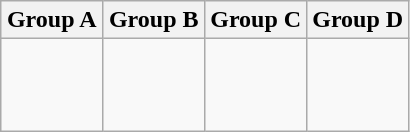<table class="wikitable">
<tr>
<th width=25%>Group A</th>
<th width=25%>Group B</th>
<th width=25%>Group C</th>
<th width=25%>Group D</th>
</tr>
<tr>
<td> <br>  <br>  <br> </td>
<td> <br>  <br>  <br> </td>
<td> <br>  <br>  <br> </td>
<td> <br>  <br>  <br> </td>
</tr>
</table>
